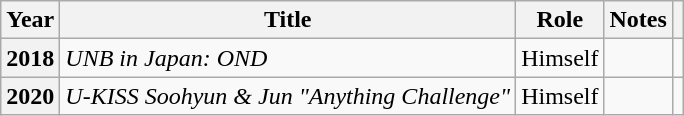<table class="wikitable plainrowheaders sortable">
<tr>
<th scope="col">Year</th>
<th scope="col">Title</th>
<th scope="col">Role</th>
<th scope="col">Notes</th>
<th scope="col" class="unsortable"></th>
</tr>
<tr>
<th scope="row">2018</th>
<td><em>UNB in Japan: OND</em></td>
<td>Himself</td>
<td></td>
<td style="text-align:center"></td>
</tr>
<tr>
<th scope="row">2020</th>
<td><em>U-KISS Soohyun & Jun "Anything Challenge"</em></td>
<td>Himself</td>
<td></td>
<td></td>
</tr>
</table>
